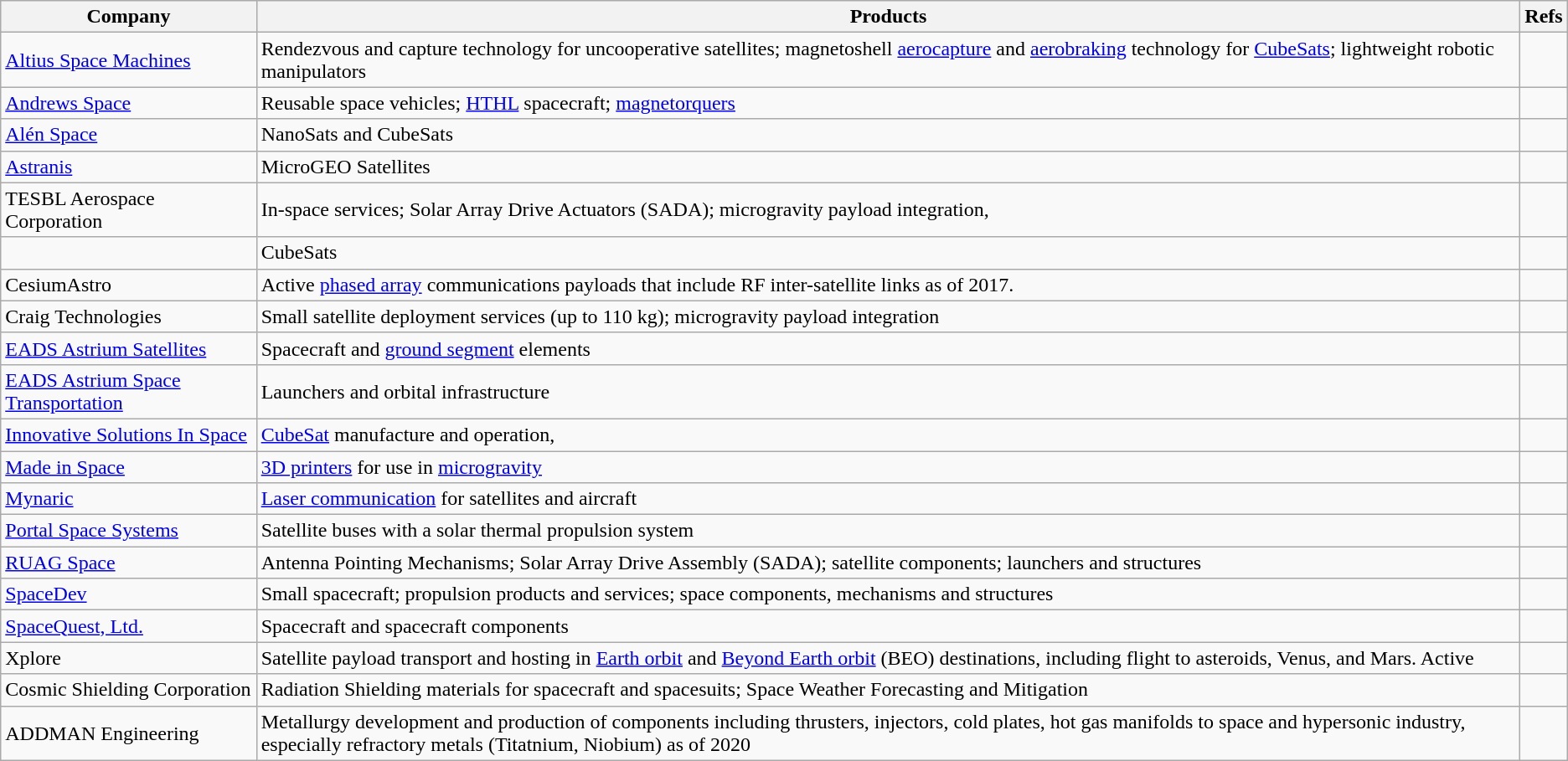<table class=wikitable>
<tr>
<th>Company</th>
<th>Products</th>
<th>Refs</th>
</tr>
<tr>
<td><a href='#'>Altius Space Machines</a></td>
<td>Rendezvous and capture technology for uncooperative satellites; magnetoshell <a href='#'>aerocapture</a> and <a href='#'>aerobraking</a> technology for <a href='#'>CubeSats</a>; lightweight robotic manipulators</td>
<td></td>
</tr>
<tr>
<td><a href='#'>Andrews Space</a></td>
<td>Reusable space vehicles; <a href='#'>HTHL</a> spacecraft; <a href='#'>magnetorquers</a></td>
<td></td>
</tr>
<tr>
<td><a href='#'>Alén Space</a></td>
<td>NanoSats and CubeSats</td>
<td></td>
</tr>
<tr>
<td><a href='#'>Astranis</a></td>
<td>MicroGEO Satellites</td>
<td></td>
</tr>
<tr>
<td>TESBL Aerospace Corporation</td>
<td>In-space services; Solar Array Drive Actuators (SADA); microgravity payload integration, </td>
<td><br></td>
</tr>
<tr>
<td></td>
<td>CubeSats</td>
<td></td>
</tr>
<tr>
<td>CesiumAstro</td>
<td>Active <a href='#'>phased array</a> communications payloads that include RF inter-satellite links as of 2017.</td>
<td></td>
</tr>
<tr>
<td>Craig Technologies</td>
<td>Small satellite deployment services (up to 110 kg); microgravity payload integration</td>
<td></td>
</tr>
<tr>
<td><a href='#'>EADS Astrium Satellites</a></td>
<td>Spacecraft and <a href='#'>ground segment</a> elements</td>
<td></td>
</tr>
<tr>
<td><a href='#'>EADS Astrium Space Transportation</a></td>
<td>Launchers and orbital infrastructure</td>
<td></td>
</tr>
<tr>
<td><a href='#'>Innovative Solutions In Space</a></td>
<td><a href='#'>CubeSat</a> manufacture and operation, </td>
<td></td>
</tr>
<tr>
<td><a href='#'>Made in Space</a></td>
<td><a href='#'>3D printers</a> for use in <a href='#'>microgravity</a></td>
<td></td>
</tr>
<tr>
<td><a href='#'>Mynaric</a></td>
<td><a href='#'>Laser communication</a> for satellites and aircraft</td>
<td></td>
</tr>
<tr>
<td><a href='#'>Portal Space Systems</a></td>
<td>Satellite buses with a solar thermal propulsion system</td>
<td></td>
</tr>
<tr>
<td><a href='#'>RUAG Space</a></td>
<td>Antenna Pointing Mechanisms; Solar Array Drive Assembly (SADA); satellite components; launchers and structures </td>
<td></td>
</tr>
<tr>
<td><a href='#'>SpaceDev</a></td>
<td>Small spacecraft; propulsion products and services; space components, mechanisms and structures</td>
<td></td>
</tr>
<tr>
<td><a href='#'>SpaceQuest, Ltd.</a></td>
<td>Spacecraft and spacecraft components</td>
<td></td>
</tr>
<tr>
<td>Xplore</td>
<td>Satellite payload transport and hosting in <a href='#'>Earth orbit</a> and <a href='#'>Beyond Earth orbit</a> (BEO) destinations, including flight to asteroids, Venus, and Mars. Active </td>
<td></td>
</tr>
<tr>
<td>Cosmic Shielding Corporation</td>
<td>Radiation Shielding materials for spacecraft and spacesuits; Space Weather Forecasting and Mitigation</td>
<td></td>
</tr>
<tr>
<td>ADDMAN Engineering</td>
<td>Metallurgy development and production of components including thrusters, injectors, cold plates, hot gas manifolds to space and hypersonic industry, especially refractory metals (Titatnium, Niobium) as of 2020</td>
</tr>
</table>
